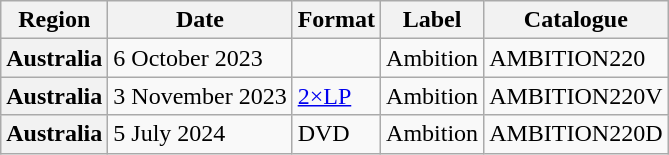<table class="wikitable plainrowheaders">
<tr>
<th scope="col">Region</th>
<th scope="col">Date</th>
<th scope="col">Format</th>
<th scope="col">Label</th>
<th scope="col">Catalogue</th>
</tr>
<tr>
<th scope="row">Australia</th>
<td>6 October 2023</td>
<td></td>
<td>Ambition</td>
<td>AMBITION220</td>
</tr>
<tr>
<th scope="row">Australia</th>
<td>3 November 2023</td>
<td><a href='#'>2×LP</a></td>
<td>Ambition</td>
<td>AMBITION220V</td>
</tr>
<tr>
<th scope="row">Australia</th>
<td>5 July 2024</td>
<td>DVD</td>
<td>Ambition</td>
<td>AMBITION220D</td>
</tr>
</table>
